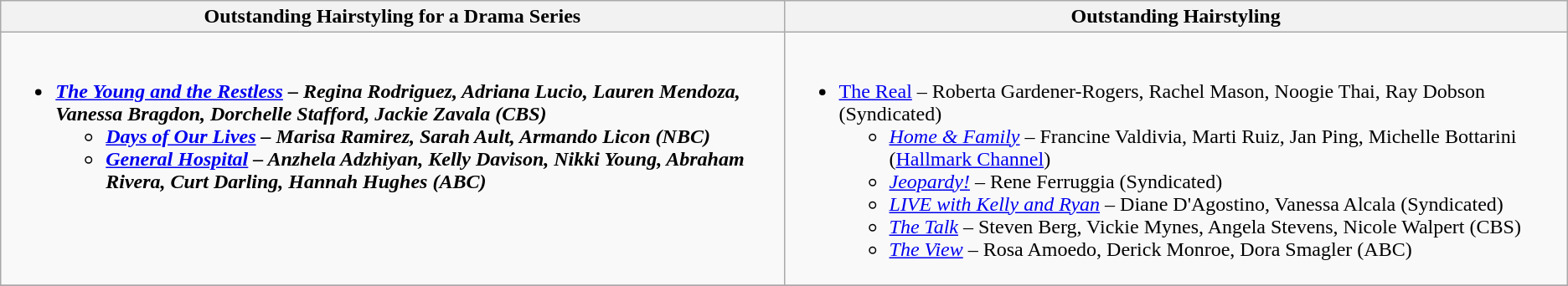<table class=wikitable>
<tr>
<th style="width:50%">Outstanding Hairstyling for a Drama Series</th>
<th style="width:50%">Outstanding Hairstyling</th>
</tr>
<tr>
<td valign="top"><br><ul><li><strong><em><a href='#'>The Young and the Restless</a><em> – Regina Rodriguez, Adriana Lucio, Lauren Mendoza, Vanessa Bragdon, Dorchelle Stafford, Jackie Zavala (CBS)<strong><ul><li></em><a href='#'>Days of Our Lives</a><em> – Marisa Ramirez, Sarah Ault, Armando Licon (NBC)</li><li></em><a href='#'>General Hospital</a><em> – Anzhela Adzhiyan, Kelly Davison, Nikki Young, Abraham Rivera, Curt Darling, Hannah Hughes (ABC)</li></ul></li></ul></td>
<td valign="top"><br><ul><li></em></strong><a href='#'>The Real</a></em> – Roberta Gardener-Rogers, Rachel Mason, Noogie Thai, Ray Dobson (Syndicated)</strong><ul><li><em><a href='#'>Home & Family</a></em> – Francine Valdivia, Marti Ruiz, Jan Ping, Michelle Bottarini (<a href='#'>Hallmark Channel</a>)</li><li><em><a href='#'>Jeopardy!</a></em> – Rene Ferruggia (Syndicated)</li><li><em><a href='#'>LIVE with Kelly and Ryan</a></em> – Diane D'Agostino, Vanessa Alcala (Syndicated)</li><li><em><a href='#'>The Talk</a></em> – Steven Berg, Vickie Mynes, Angela Stevens, Nicole Walpert (CBS)</li><li><em><a href='#'>The View</a></em> – Rosa Amoedo, Derick Monroe, Dora Smagler (ABC)</li></ul></li></ul></td>
</tr>
<tr>
</tr>
</table>
